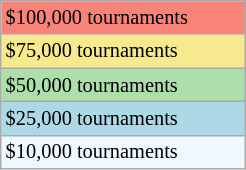<table class="wikitable" style="font-size:85%;" width=13%>
<tr bgcolor="#F88379">
<td>$100,000 tournaments</td>
</tr>
<tr bgcolor="#F7E98E">
<td>$75,000 tournaments</td>
</tr>
<tr bgcolor="#ADDFAD">
<td>$50,000 tournaments</td>
</tr>
<tr bgcolor="lightblue">
<td>$25,000 tournaments</td>
</tr>
<tr bgcolor="#f0f8ff">
<td>$10,000 tournaments</td>
</tr>
</table>
